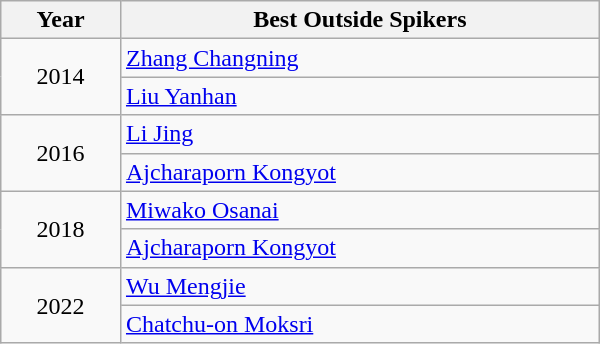<table class="wikitable" style="width: 400px;">
<tr>
<th style="width: 20%;">Year</th>
<th style="width: 80%;">Best Outside Spikers</th>
</tr>
<tr>
<td align=center rowspan=2>2014</td>
<td> <a href='#'>Zhang Changning</a></td>
</tr>
<tr>
<td> <a href='#'>Liu Yanhan</a></td>
</tr>
<tr>
<td align=center rowspan=2>2016</td>
<td> <a href='#'>Li Jing</a></td>
</tr>
<tr>
<td> <a href='#'>Ajcharaporn Kongyot</a></td>
</tr>
<tr>
<td align=center rowspan=2>2018</td>
<td> <a href='#'>Miwako Osanai</a></td>
</tr>
<tr>
<td> <a href='#'>Ajcharaporn Kongyot</a></td>
</tr>
<tr>
<td align=center rowspan=2>2022</td>
<td> <a href='#'>Wu Mengjie</a></td>
</tr>
<tr>
<td> <a href='#'>Chatchu-on Moksri</a></td>
</tr>
</table>
